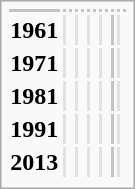<table class="infobox">
<tr>
<th style="background:#C3C3C3; color:black"></th>
<th style="background:#C3C3C3; color:black"></th>
<th style="background:#C3C3C3; color:black"></th>
<th style="background:#C3C3C3; color:black"></th>
<th style="background:#C3C3C3; color:black"></th>
<th style="background:#C3C3C3; color:black"></th>
<th style="background:#C3C3C3; color:black"></th>
<th style="background:#C3C3C3; color:black"></th>
<th style="background:#C3C3C3; color:black"></th>
<th style="background:#C3C3C3; color:black"></th>
<th style="background:#C3C3C3; color:black"></th>
<th style="background:#C3C3C3; color:black"></th>
</tr>
<tr>
<td><strong>1961</strong></td>
<td bgcolor="#E1E1E1"></td>
<td></td>
<td bgcolor="#E1E1E1"></td>
<td></td>
<td bgcolor="#E1E1E1"></td>
<td></td>
<td bgcolor="#E1E1E1"></td>
<td></td>
<td bgcolor="#C3C3C3"></td>
<td bgcolor="#E1E1E1"></td>
<td></td>
</tr>
<tr>
<td><strong>1971</strong></td>
<td bgcolor="#E1E1E1"></td>
<td></td>
<td bgcolor="#E1E1E1"></td>
<td></td>
<td bgcolor="#E1E1E1"></td>
<td></td>
<td bgcolor="#E1E1E1"></td>
<td></td>
<td bgcolor="#C3C3C3"></td>
<td bgcolor="#E1E1E1"></td>
<td></td>
</tr>
<tr>
<td><strong>1981</strong></td>
<td bgcolor="#E1E1E1"></td>
<td></td>
<td bgcolor="#E1E1E1"></td>
<td></td>
<td bgcolor="#E1E1E1"></td>
<td></td>
<td bgcolor="#E1E1E1"></td>
<td></td>
<td bgcolor="#C3C3C3"></td>
<td bgcolor="#E1E1E1"></td>
<td></td>
</tr>
<tr>
<td><strong>1991</strong></td>
<td bgcolor="#E1E1E1"></td>
<td></td>
<td bgcolor="#E1E1E1"></td>
<td></td>
<td bgcolor="#E1E1E1"></td>
<td></td>
<td bgcolor="#E1E1E1"></td>
<td></td>
<td bgcolor="#C3C3C3"></td>
<td bgcolor="#E1E1E1"></td>
<td></td>
</tr>
<tr>
<td><strong>2013</strong></td>
<td bgcolor="#E1E1E1"></td>
<td></td>
<td bgcolor="#E1E1E1"></td>
<td></td>
<td bgcolor="#E1E1E1"></td>
<td></td>
<td bgcolor="#E1E1E1"></td>
<td></td>
<td bgcolor="#C3C3C3"></td>
<td bgcolor="#E1E1E1"></td>
<td></td>
</tr>
<tr>
</tr>
</table>
